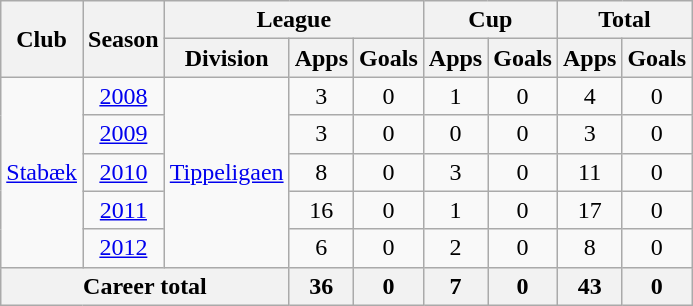<table class="wikitable" style="text-align:center">
<tr>
<th rowspan="2">Club</th>
<th rowspan="2">Season</th>
<th colspan="3">League</th>
<th colspan="2">Cup</th>
<th colspan="2">Total</th>
</tr>
<tr>
<th>Division</th>
<th>Apps</th>
<th>Goals</th>
<th>Apps</th>
<th>Goals</th>
<th>Apps</th>
<th>Goals</th>
</tr>
<tr>
<td rowspan="5"><a href='#'>Stabæk</a></td>
<td><a href='#'>2008</a></td>
<td rowspan="5"><a href='#'>Tippeligaen</a></td>
<td>3</td>
<td>0</td>
<td>1</td>
<td>0</td>
<td>4</td>
<td>0</td>
</tr>
<tr>
<td><a href='#'>2009</a></td>
<td>3</td>
<td>0</td>
<td>0</td>
<td>0</td>
<td>3</td>
<td>0</td>
</tr>
<tr>
<td><a href='#'>2010</a></td>
<td>8</td>
<td>0</td>
<td>3</td>
<td>0</td>
<td>11</td>
<td>0</td>
</tr>
<tr>
<td><a href='#'>2011</a></td>
<td>16</td>
<td>0</td>
<td>1</td>
<td>0</td>
<td>17</td>
<td>0</td>
</tr>
<tr>
<td><a href='#'>2012</a></td>
<td>6</td>
<td>0</td>
<td>2</td>
<td>0</td>
<td>8</td>
<td>0</td>
</tr>
<tr>
<th colspan="3">Career total</th>
<th>36</th>
<th>0</th>
<th>7</th>
<th>0</th>
<th>43</th>
<th>0</th>
</tr>
</table>
